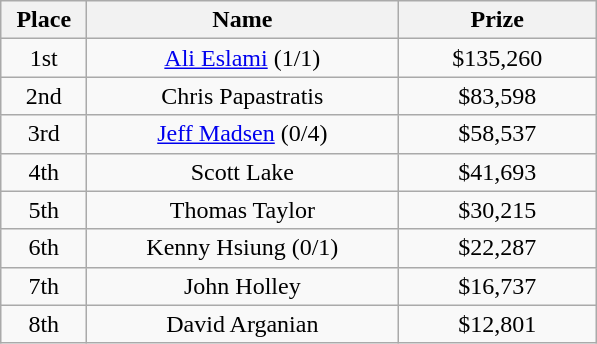<table class="wikitable">
<tr>
<th width="50">Place</th>
<th width="200">Name</th>
<th width="125">Prize</th>
</tr>
<tr>
<td align = "center">1st</td>
<td align = "center"> <a href='#'>Ali Eslami</a> (1/1)</td>
<td align = "center">$135,260</td>
</tr>
<tr>
<td align = "center">2nd</td>
<td align = "center"> Chris Papastratis</td>
<td align = "center">$83,598</td>
</tr>
<tr>
<td align = "center">3rd</td>
<td align = "center"> <a href='#'>Jeff Madsen</a> (0/4)</td>
<td align = "center">$58,537</td>
</tr>
<tr>
<td align = "center">4th</td>
<td align = "center"> Scott Lake</td>
<td align = "center">$41,693</td>
</tr>
<tr>
<td align = "center">5th</td>
<td align = "center"> Thomas Taylor</td>
<td align = "center">$30,215</td>
</tr>
<tr>
<td align = "center">6th</td>
<td align = "center"> Kenny Hsiung (0/1)</td>
<td align = "center">$22,287</td>
</tr>
<tr>
<td align = "center">7th</td>
<td align = "center"> John Holley</td>
<td align = "center">$16,737</td>
</tr>
<tr>
<td align = "center">8th</td>
<td align = "center"> David Arganian</td>
<td align = "center">$12,801</td>
</tr>
</table>
